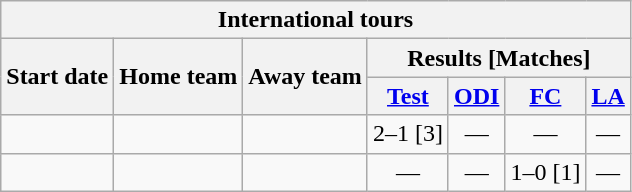<table class="wikitable">
<tr>
<th colspan="7">International tours</th>
</tr>
<tr>
<th rowspan="2">Start date</th>
<th rowspan="2">Home team</th>
<th rowspan="2">Away team</th>
<th colspan="4">Results [Matches]</th>
</tr>
<tr>
<th><a href='#'>Test</a></th>
<th><a href='#'>ODI</a></th>
<th><a href='#'>FC</a></th>
<th><a href='#'>LA</a></th>
</tr>
<tr>
<td><a href='#'></a></td>
<td></td>
<td></td>
<td>2–1 [3]</td>
<td ; style="text-align:center">—</td>
<td ; style="text-align:center">—</td>
<td ; style="text-align:center">—</td>
</tr>
<tr>
<td><a href='#'></a></td>
<td></td>
<td></td>
<td ; style="text-align:center">—</td>
<td ; style="text-align:center">—</td>
<td>1–0 [1]</td>
<td ; style="text-align:center">—</td>
</tr>
</table>
